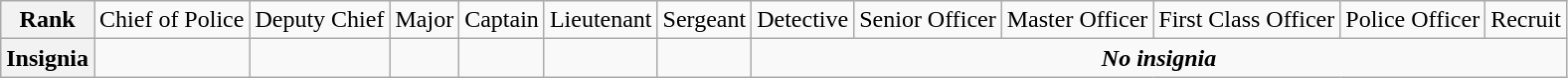<table class="wikitable">
<tr style="text-align:center;">
<th>Rank</th>
<td>Chief of Police</td>
<td>Deputy Chief</td>
<td>Major</td>
<td>Captain</td>
<td>Lieutenant</td>
<td>Sergeant</td>
<td>Detective</td>
<td>Senior Officer</td>
<td>Master Officer</td>
<td>First Class Officer</td>
<td>Police Officer</td>
<td>Recruit</td>
</tr>
<tr style="text-align:center;">
<th>Insignia</th>
<td></td>
<td></td>
<td></td>
<td></td>
<td></td>
<td></td>
<td colspan=6><strong><em>No insignia</em></strong></td>
</tr>
</table>
